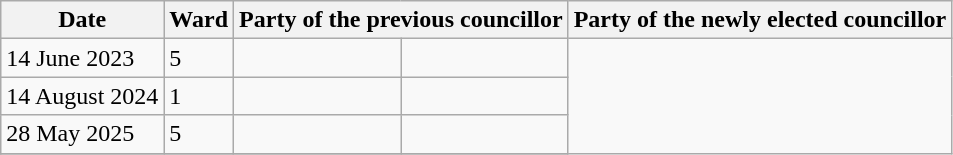<table class="wikitable">
<tr>
<th>Date</th>
<th>Ward</th>
<th colspan=2>Party of the previous councillor</th>
<th colspan=2>Party of the newly elected councillor</th>
</tr>
<tr>
<td>14 June 2023</td>
<td>5</td>
<td></td>
<td></td>
</tr>
<tr>
<td>14 August 2024</td>
<td>1</td>
<td></td>
<td></td>
</tr>
<tr>
<td>28 May 2025</td>
<td>5</td>
<td></td>
<td></td>
</tr>
<tr>
</tr>
</table>
